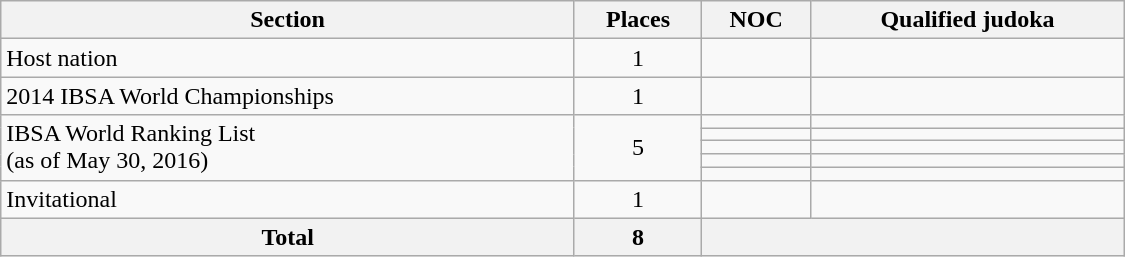<table class="wikitable"  width=750>
<tr>
<th>Section</th>
<th>Places</th>
<th>NOC</th>
<th>Qualified judoka</th>
</tr>
<tr>
<td>Host nation</td>
<td align=center>1</td>
<td></td>
<td></td>
</tr>
<tr>
<td>2014 IBSA World Championships</td>
<td align=center>1</td>
<td></td>
<td></td>
</tr>
<tr>
<td rowspan=5>IBSA World Ranking List<br>(as of May 30, 2016)</td>
<td rowspan=5 align=center>5</td>
<td></td>
<td></td>
</tr>
<tr>
<td></td>
<td></td>
</tr>
<tr>
<td></td>
<td></td>
</tr>
<tr>
<td></td>
<td></td>
</tr>
<tr>
<td></td>
<td></td>
</tr>
<tr>
<td>Invitational</td>
<td align=center>1</td>
<td></td>
<td></td>
</tr>
<tr>
<th>Total</th>
<th>8</th>
<th colspan=2></th>
</tr>
</table>
